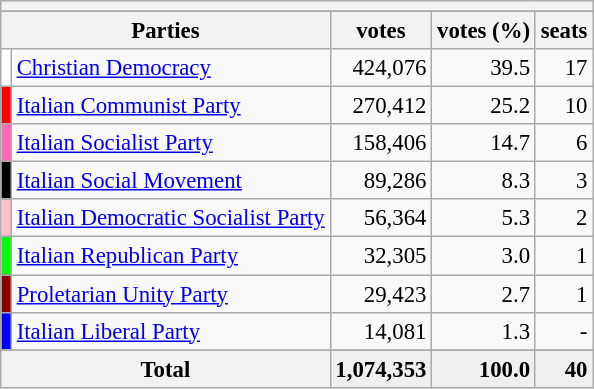<table class="wikitable" style="font-size:95%">
<tr>
<th colspan=5></th>
</tr>
<tr>
</tr>
<tr bgcolor="EFEFEF">
<th colspan=2>Parties</th>
<th>votes</th>
<th>votes (%)</th>
<th>seats</th>
</tr>
<tr>
<td bgcolor=White></td>
<td><a href='#'>Christian Democracy</a></td>
<td align=right>424,076</td>
<td align=right>39.5</td>
<td align=right>17</td>
</tr>
<tr>
<td bgcolor=Red></td>
<td><a href='#'>Italian Communist Party</a></td>
<td align=right>270,412</td>
<td align=right>25.2</td>
<td align=right>10</td>
</tr>
<tr>
<td bgcolor=Hotpink></td>
<td><a href='#'>Italian Socialist Party</a></td>
<td align=right>158,406</td>
<td align=right>14.7</td>
<td align=right>6</td>
</tr>
<tr>
<td bgcolor=Black></td>
<td><a href='#'>Italian Social Movement</a></td>
<td align=right>89,286</td>
<td align=right>8.3</td>
<td align=right>3</td>
</tr>
<tr>
<td bgcolor=Pink></td>
<td><a href='#'>Italian Democratic Socialist Party</a></td>
<td align=right>56,364</td>
<td align=right>5.3</td>
<td align=right>2</td>
</tr>
<tr>
<td bgcolor=Lime></td>
<td><a href='#'>Italian Republican Party</a></td>
<td align=right>32,305</td>
<td align=right>3.0</td>
<td align=right>1</td>
</tr>
<tr>
<td bgcolor=Darkred></td>
<td><a href='#'>Proletarian Unity Party</a></td>
<td align=right>29,423</td>
<td align=right>2.7</td>
<td align=right>1</td>
</tr>
<tr>
<td bgcolor=Blue></td>
<td><a href='#'>Italian Liberal Party</a></td>
<td align=right>14,081</td>
<td align=right>1.3</td>
<td align=right>-</td>
</tr>
<tr>
</tr>
<tr bgcolor="EFEFEF">
<th colspan=2><strong>Total</strong></th>
<td align=right><strong>1,074,353</strong></td>
<td align=right><strong>100.0</strong></td>
<td align=right><strong>40</strong></td>
</tr>
</table>
